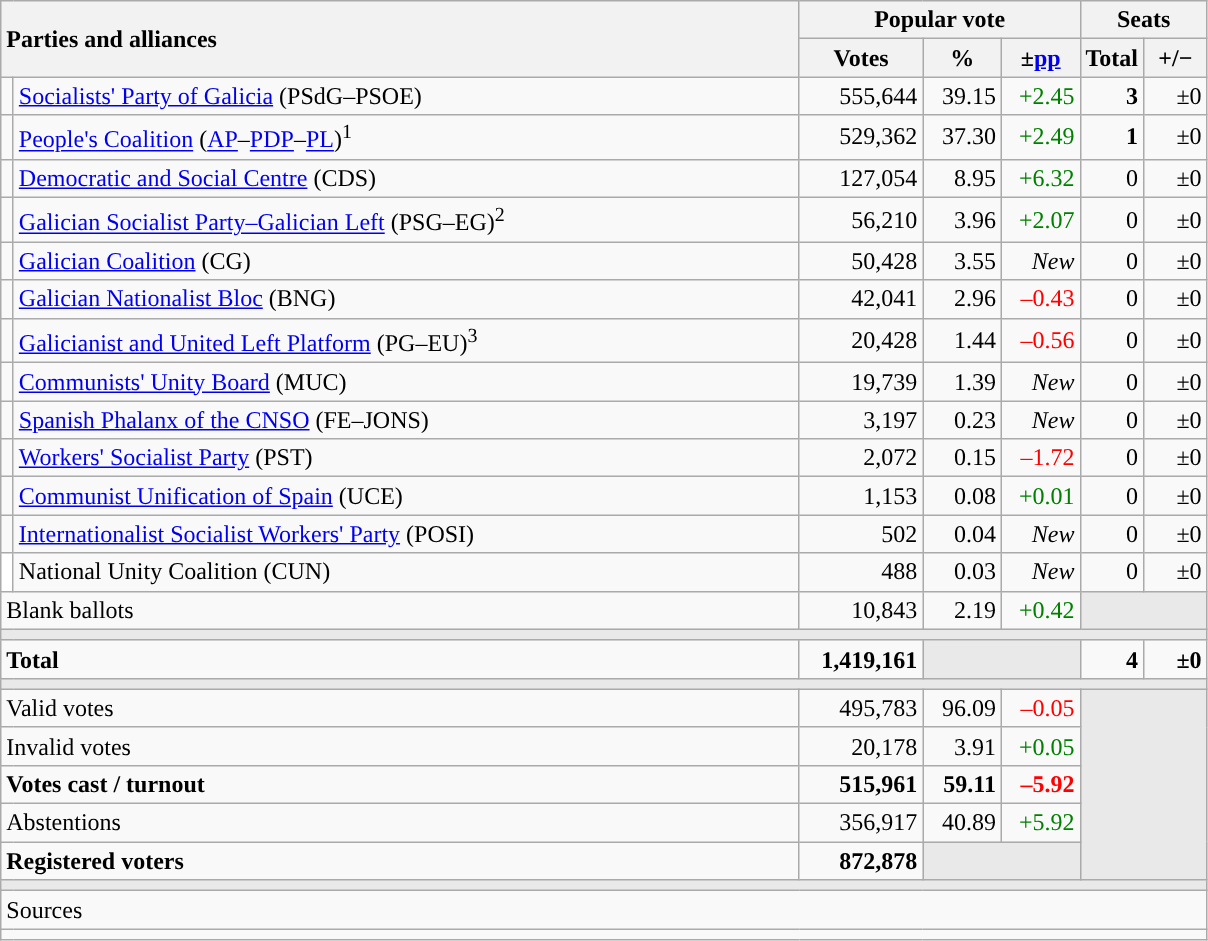<table class="wikitable" style="text-align:right;">
<tr>
<th style="text-align:left;" rowspan="2" colspan="2" width="525">Parties and alliances</th>
<th colspan="3">Popular vote</th>
<th colspan="2">Seats</th>
</tr>
<tr>
<th width="75">Votes</th>
<th width="45">%</th>
<th width="45">±<a href='#'>pp</a></th>
<th width="35">Total</th>
<th width="35">+/−</th>
</tr>
<tr>
<td width="1" style="color:inherit;background:"></td>
<td align="left"><a href='#'>Socialists' Party of Galicia</a> (PSdG–PSOE)</td>
<td>555,644</td>
<td>39.15</td>
<td style="color:green;">+2.45</td>
<td><strong>3</strong></td>
<td>±0</td>
</tr>
<tr>
<td style="color:inherit;background:"></td>
<td align="left"><a href='#'>People's Coalition</a> (<a href='#'>AP</a>–<a href='#'>PDP</a>–<a href='#'>PL</a>)<sup>1</sup></td>
<td>529,362</td>
<td>37.30</td>
<td style="color:green;">+2.49</td>
<td><strong>1</strong></td>
<td>±0</td>
</tr>
<tr>
<td style="color:inherit;background:"></td>
<td align="left"><a href='#'>Democratic and Social Centre</a> (CDS)</td>
<td>127,054</td>
<td>8.95</td>
<td style="color:green;">+6.32</td>
<td>0</td>
<td>±0</td>
</tr>
<tr>
<td style="color:inherit;background:"></td>
<td align="left"><a href='#'>Galician Socialist Party–Galician Left</a> (PSG–EG)<sup>2</sup></td>
<td>56,210</td>
<td>3.96</td>
<td style="color:green;">+2.07</td>
<td>0</td>
<td>±0</td>
</tr>
<tr>
<td style="color:inherit;background:"></td>
<td align="left"><a href='#'>Galician Coalition</a> (CG)</td>
<td>50,428</td>
<td>3.55</td>
<td><em>New</em></td>
<td>0</td>
<td>±0</td>
</tr>
<tr>
<td style="color:inherit;background:"></td>
<td align="left"><a href='#'>Galician Nationalist Bloc</a> (BNG)</td>
<td>42,041</td>
<td>2.96</td>
<td style="color:red;">–0.43</td>
<td>0</td>
<td>±0</td>
</tr>
<tr>
<td style="color:inherit;background:"></td>
<td align="left"><a href='#'>Galicianist and United Left Platform</a> (PG–EU)<sup>3</sup></td>
<td>20,428</td>
<td>1.44</td>
<td style="color:red;">–0.56</td>
<td>0</td>
<td>±0</td>
</tr>
<tr>
<td style="color:inherit;background:"></td>
<td align="left"><a href='#'>Communists' Unity Board</a> (MUC)</td>
<td>19,739</td>
<td>1.39</td>
<td><em>New</em></td>
<td>0</td>
<td>±0</td>
</tr>
<tr>
<td style="color:inherit;background:"></td>
<td align="left"><a href='#'>Spanish Phalanx of the CNSO</a> (FE–JONS)</td>
<td>3,197</td>
<td>0.23</td>
<td><em>New</em></td>
<td>0</td>
<td>±0</td>
</tr>
<tr>
<td style="color:inherit;background:"></td>
<td align="left"><a href='#'>Workers' Socialist Party</a> (PST)</td>
<td>2,072</td>
<td>0.15</td>
<td style="color:red;">–1.72</td>
<td>0</td>
<td>±0</td>
</tr>
<tr>
<td style="color:inherit;background:"></td>
<td align="left"><a href='#'>Communist Unification of Spain</a> (UCE)</td>
<td>1,153</td>
<td>0.08</td>
<td style="color:green;">+0.01</td>
<td>0</td>
<td>±0</td>
</tr>
<tr>
<td style="color:inherit;background:"></td>
<td align="left"><a href='#'>Internationalist Socialist Workers' Party</a> (POSI)</td>
<td>502</td>
<td>0.04</td>
<td><em>New</em></td>
<td>0</td>
<td>±0</td>
</tr>
<tr>
<td bgcolor="white"></td>
<td align="left">National Unity Coalition (CUN)</td>
<td>488</td>
<td>0.03</td>
<td><em>New</em></td>
<td>0</td>
<td>±0</td>
</tr>
<tr>
<td align="left" colspan="2">Blank ballots</td>
<td>10,843</td>
<td>2.19</td>
<td style="color:green;">+0.42</td>
<td bgcolor="#E9E9E9" colspan="2"></td>
</tr>
<tr>
<td colspan="7" bgcolor="#E9E9E9"></td>
</tr>
<tr style="font-weight:bold;">
<td align="left" colspan="2">Total</td>
<td>1,419,161</td>
<td bgcolor="#E9E9E9" colspan="2"></td>
<td>4</td>
<td>±0</td>
</tr>
<tr>
<td colspan="7" bgcolor="#E9E9E9"></td>
</tr>
<tr>
<td align="left" colspan="2">Valid votes</td>
<td>495,783</td>
<td>96.09</td>
<td style="color:red;">–0.05</td>
<td bgcolor="#E9E9E9" colspan="2" rowspan="5"></td>
</tr>
<tr>
<td align="left" colspan="2">Invalid votes</td>
<td>20,178</td>
<td>3.91</td>
<td style="color:green;">+0.05</td>
</tr>
<tr style="font-weight:bold;">
<td align="left" colspan="2">Votes cast / turnout</td>
<td>515,961</td>
<td>59.11</td>
<td style="color:red;">–5.92</td>
</tr>
<tr>
<td align="left" colspan="2">Abstentions</td>
<td>356,917</td>
<td>40.89</td>
<td style="color:green;">+5.92</td>
</tr>
<tr style="font-weight:bold;">
<td align="left" colspan="2">Registered voters</td>
<td>872,878</td>
<td bgcolor="#E9E9E9" colspan="2"></td>
</tr>
<tr>
<td colspan="7" bgcolor="#E9E9E9"></td>
</tr>
<tr>
<td align="left" colspan="7">Sources</td>
</tr>
<tr>
<td colspan="7" style="text-align:left; max-width:790px;"></td>
</tr>
</table>
